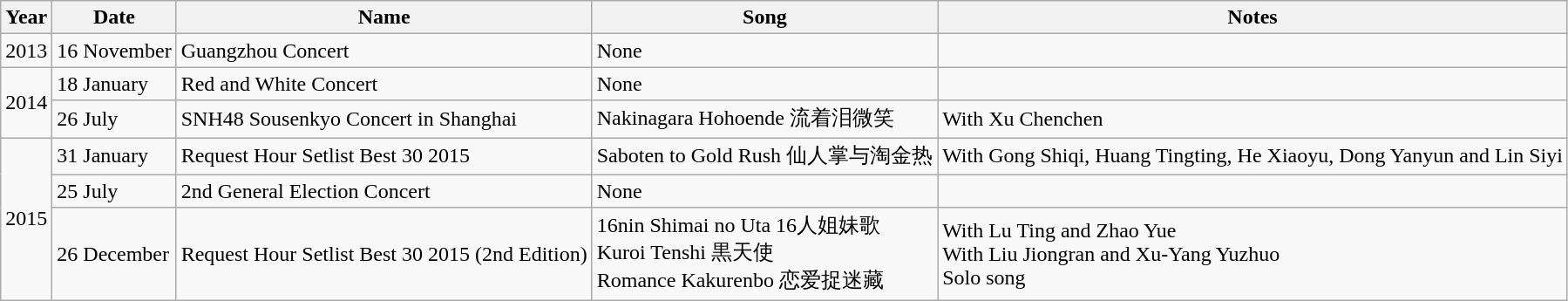<table class="wikitable">
<tr>
<th>Year</th>
<th>Date</th>
<th>Name</th>
<th>Song</th>
<th>Notes</th>
</tr>
<tr>
<td>2013</td>
<td>16 November</td>
<td>Guangzhou Concert</td>
<td>None</td>
<td></td>
</tr>
<tr>
<td rowspan="2">2014</td>
<td>18 January</td>
<td>Red and White Concert</td>
<td>None</td>
<td></td>
</tr>
<tr>
<td>26 July</td>
<td>SNH48 Sousenkyo Concert in Shanghai</td>
<td>Nakinagara Hohoende 流着泪微笑</td>
<td>With Xu Chenchen</td>
</tr>
<tr>
<td rowspan="3">2015</td>
<td>31 January</td>
<td>Request Hour Setlist Best 30 2015</td>
<td>Saboten to Gold Rush 仙人掌与淘金热</td>
<td>With Gong Shiqi, Huang Tingting, He Xiaoyu, Dong Yanyun and Lin Siyi</td>
</tr>
<tr>
<td>25 July</td>
<td>2nd General Election Concert</td>
<td>None</td>
<td></td>
</tr>
<tr>
<td>26 December</td>
<td>Request Hour Setlist Best 30 2015 (2nd Edition)</td>
<td>16nin Shimai no Uta 16人姐妹歌 <br> Kuroi Tenshi 黒天使 <br> Romance Kakurenbo 恋爱捉迷藏</td>
<td>With Lu Ting and Zhao Yue <br> With Liu Jiongran and Xu-Yang Yuzhuo <br> Solo song</td>
</tr>
</table>
